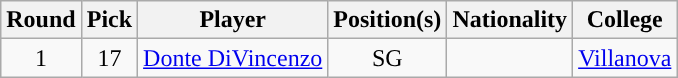<table class="wikitable sortable sortable">
<tr>
<th>Round</th>
<th>Pick</th>
<th>Player</th>
<th>Position(s)</th>
<th>Nationality</th>
<th>College</th>
</tr>
<tr style="text-align: center">
<td>1</td>
<td>17</td>
<td><a href='#'>Donte DiVincenzo</a></td>
<td>SG</td>
<td></td>
<td><a href='#'>Villanova</a></td>
</tr>
</table>
